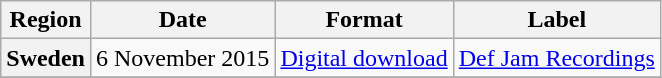<table class="wikitable sortable plainrowheaders" style="text-align:center;">
<tr>
<th>Region</th>
<th>Date</th>
<th>Format</th>
<th>Label</th>
</tr>
<tr>
<th scope="row">Sweden</th>
<td>6 November 2015</td>
<td><a href='#'>Digital download</a></td>
<td><a href='#'>Def Jam Recordings</a></td>
</tr>
<tr>
</tr>
</table>
